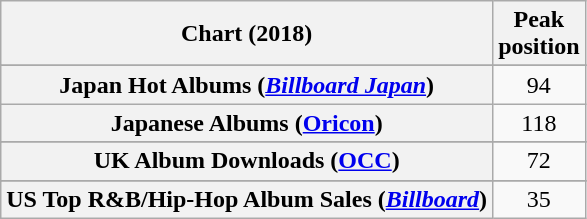<table class="wikitable sortable plainrowheaders" style="text-align:center">
<tr>
<th scope="col">Chart (2018)</th>
<th scope="col">Peak<br>position</th>
</tr>
<tr>
</tr>
<tr>
</tr>
<tr>
</tr>
<tr>
<th scope="row">Japan Hot Albums (<em><a href='#'>Billboard Japan</a></em>)</th>
<td>94</td>
</tr>
<tr>
<th scope="row">Japanese Albums (<a href='#'>Oricon</a>)</th>
<td>118</td>
</tr>
<tr>
</tr>
<tr>
<th scope="row">UK Album Downloads (<a href='#'>OCC</a>)</th>
<td>72</td>
</tr>
<tr>
</tr>
<tr>
<th scope="row">US Top R&B/Hip-Hop Album Sales (<em><a href='#'>Billboard</a></em>)</th>
<td>35</td>
</tr>
</table>
